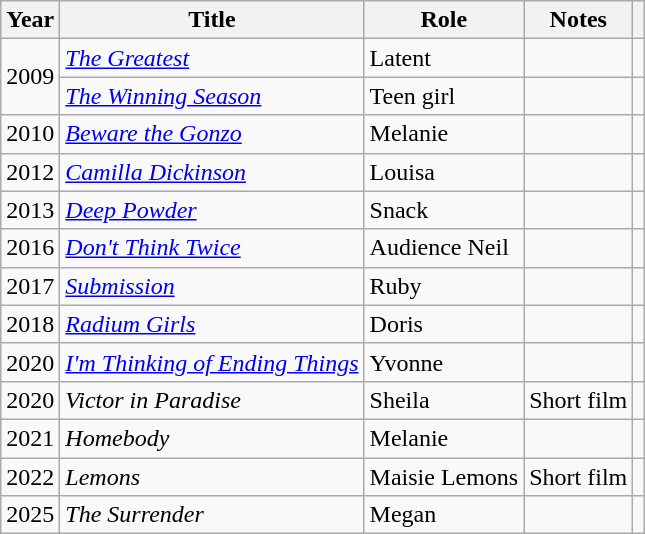<table class="wikitable">
<tr>
<th>Year</th>
<th>Title</th>
<th>Role</th>
<th class="unsortable">Notes</th>
<th class="unsortable"></th>
</tr>
<tr>
<td rowspan=2>2009</td>
<td><em><a href='#'>The Greatest</a></em></td>
<td>Latent</td>
<td></td>
<td></td>
</tr>
<tr>
<td><em><a href='#'>The Winning Season</a></em></td>
<td>Teen girl</td>
<td></td>
<td></td>
</tr>
<tr>
<td>2010</td>
<td><em><a href='#'>Beware the Gonzo</a></em></td>
<td>Melanie</td>
<td></td>
<td></td>
</tr>
<tr>
<td>2012</td>
<td><em><a href='#'>Camilla Dickinson</a></em></td>
<td>Louisa</td>
<td></td>
<td></td>
</tr>
<tr>
<td>2013</td>
<td><em><a href='#'>Deep Powder</a></em></td>
<td>Snack</td>
<td></td>
<td></td>
</tr>
<tr>
<td>2016</td>
<td><em><a href='#'>Don't Think Twice</a></em></td>
<td>Audience Neil</td>
<td></td>
<td></td>
</tr>
<tr>
<td>2017</td>
<td><em><a href='#'>Submission</a></em></td>
<td>Ruby</td>
<td></td>
<td></td>
</tr>
<tr>
<td>2018</td>
<td><em><a href='#'>Radium Girls</a></em></td>
<td>Doris</td>
<td></td>
<td></td>
</tr>
<tr>
<td>2020</td>
<td><em><a href='#'>I'm Thinking of Ending Things</a></em></td>
<td>Yvonne</td>
<td></td>
<td></td>
</tr>
<tr>
<td>2020</td>
<td><em>Victor in Paradise</em></td>
<td>Sheila</td>
<td>Short film</td>
<td></td>
</tr>
<tr>
<td>2021</td>
<td><em>Homebody</em></td>
<td>Melanie</td>
<td></td>
<td></td>
</tr>
<tr>
<td>2022</td>
<td><em>Lemons</em></td>
<td>Maisie Lemons</td>
<td>Short film</td>
<td></td>
</tr>
<tr>
<td>2025</td>
<td><em>The Surrender</em></td>
<td>Megan</td>
<td></td>
<td></td>
</tr>
</table>
